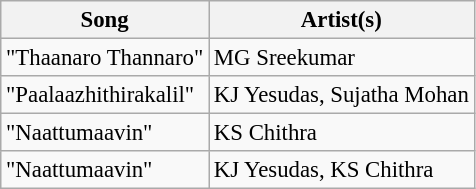<table class="wikitable tracklist" style="font-size:95%;">
<tr>
<th>Song</th>
<th>Artist(s)</th>
</tr>
<tr>
<td>"Thaanaro Thannaro"</td>
<td>MG Sreekumar</td>
</tr>
<tr>
<td>"Paalaazhithirakalil"</td>
<td>KJ Yesudas, Sujatha Mohan</td>
</tr>
<tr>
<td>"Naattumaavin"</td>
<td>KS Chithra</td>
</tr>
<tr>
<td>"Naattumaavin"</td>
<td>KJ Yesudas, KS Chithra</td>
</tr>
</table>
